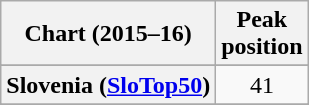<table class="wikitable sortable plainrowheaders" style="text-align:center">
<tr>
<th scope="col">Chart (2015–16)</th>
<th scope="col">Peak<br> position</th>
</tr>
<tr>
</tr>
<tr>
</tr>
<tr>
</tr>
<tr>
<th scope="row">Slovenia (<a href='#'>SloTop50</a>)</th>
<td>41</td>
</tr>
<tr>
</tr>
<tr>
</tr>
</table>
